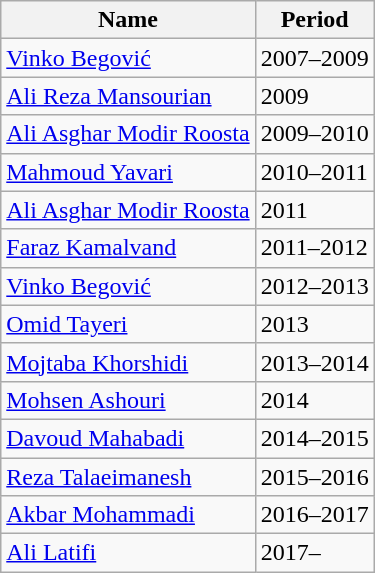<table class="wikitable">
<tr>
<th>Name</th>
<th>Period</th>
</tr>
<tr>
<td> <a href='#'>Vinko Begović</a></td>
<td>2007–2009</td>
</tr>
<tr>
<td> <a href='#'>Ali Reza Mansourian</a></td>
<td>2009</td>
</tr>
<tr>
<td> <a href='#'>Ali Asghar Modir Roosta</a></td>
<td>2009–2010</td>
</tr>
<tr>
<td> <a href='#'>Mahmoud Yavari</a></td>
<td>2010–2011</td>
</tr>
<tr>
<td> <a href='#'>Ali Asghar Modir Roosta</a></td>
<td>2011</td>
</tr>
<tr>
<td> <a href='#'>Faraz Kamalvand</a></td>
<td>2011–2012</td>
</tr>
<tr>
<td> <a href='#'>Vinko Begović</a></td>
<td>2012–2013</td>
</tr>
<tr>
<td> <a href='#'>Omid Tayeri</a></td>
<td>2013</td>
</tr>
<tr>
<td> <a href='#'>Mojtaba Khorshidi</a></td>
<td>2013–2014</td>
</tr>
<tr>
<td> <a href='#'>Mohsen Ashouri</a></td>
<td>2014</td>
</tr>
<tr>
<td> <a href='#'>Davoud Mahabadi</a></td>
<td>2014–2015</td>
</tr>
<tr>
<td> <a href='#'>Reza Talaeimanesh</a></td>
<td>2015–2016</td>
</tr>
<tr>
<td> <a href='#'>Akbar Mohammadi</a></td>
<td>2016–2017</td>
</tr>
<tr>
<td> <a href='#'>Ali Latifi</a></td>
<td>2017–</td>
</tr>
</table>
